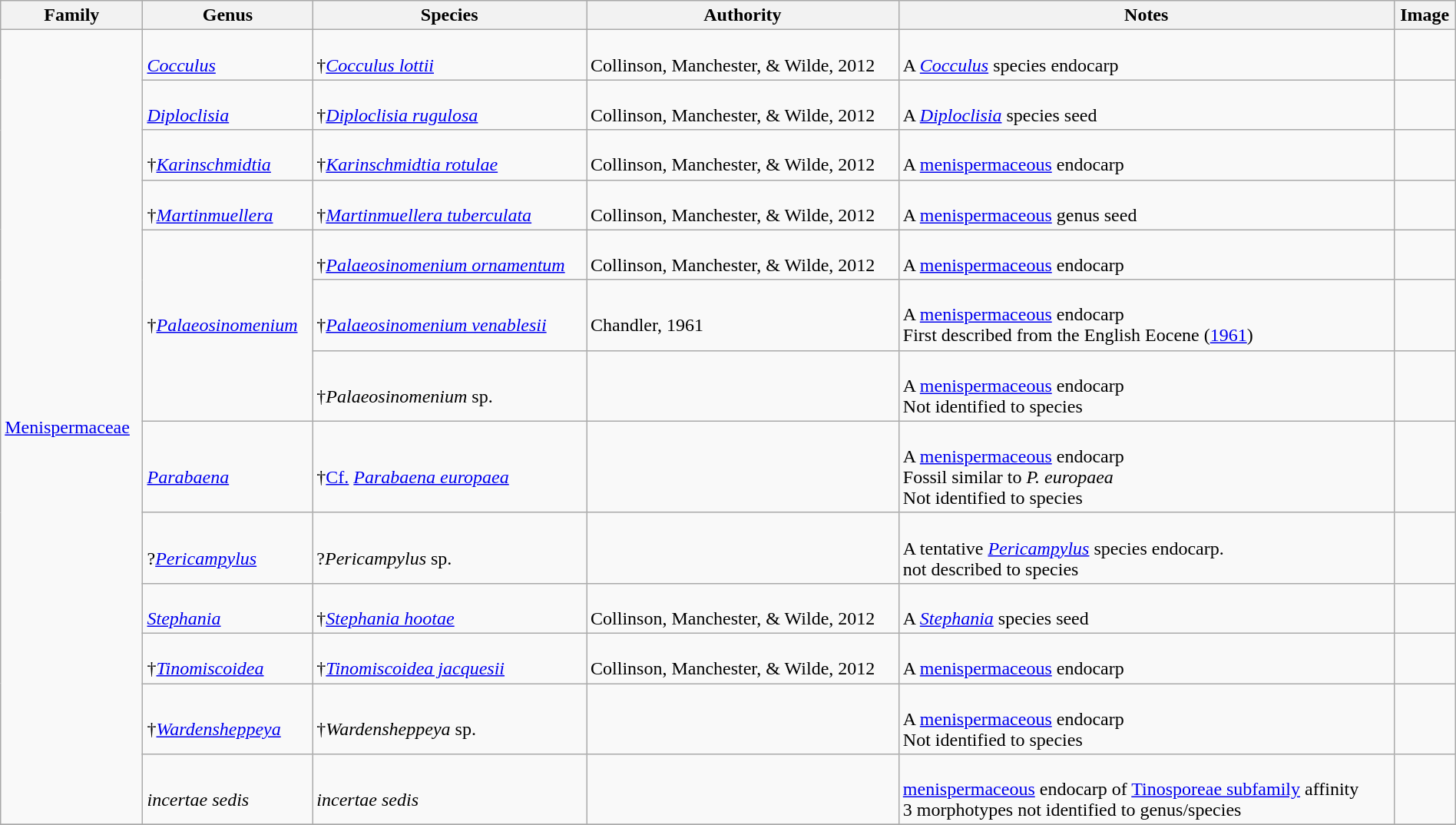<table class="wikitable" align="center" width="100%">
<tr>
<th>Family</th>
<th>Genus</th>
<th>Species</th>
<th>Authority</th>
<th>Notes</th>
<th>Image</th>
</tr>
<tr>
<td rowspan=13><a href='#'>Menispermaceae</a></td>
<td><br><em><a href='#'>Cocculus</a></em></td>
<td><br>†<em><a href='#'>Cocculus lottii</a></em></td>
<td><br>Collinson, Manchester, & Wilde, 2012</td>
<td><br>A <em><a href='#'>Cocculus</a></em> species endocarp</td>
<td></td>
</tr>
<tr>
<td><br><em><a href='#'>Diploclisia</a></em></td>
<td><br>†<em><a href='#'>Diploclisia rugulosa</a></em></td>
<td><br>Collinson, Manchester, & Wilde, 2012</td>
<td><br>A <em><a href='#'>Diploclisia</a></em> species seed</td>
<td></td>
</tr>
<tr>
<td><br>†<em><a href='#'>Karinschmidtia</a></em></td>
<td><br>†<em><a href='#'>Karinschmidtia rotulae</a></em></td>
<td><br>Collinson, Manchester, & Wilde, 2012</td>
<td><br>A <a href='#'>menispermaceous</a> endocarp</td>
<td></td>
</tr>
<tr>
<td><br>†<em><a href='#'>Martinmuellera</a></em></td>
<td><br>†<em><a href='#'>Martinmuellera tuberculata</a></em></td>
<td><br>Collinson, Manchester, & Wilde, 2012</td>
<td><br>A <a href='#'>menispermaceous</a> genus seed</td>
<td></td>
</tr>
<tr>
<td rowspan=3>†<em><a href='#'>Palaeosinomenium</a></em></td>
<td><br>†<em><a href='#'>Palaeosinomenium ornamentum</a></em></td>
<td><br>Collinson, Manchester, & Wilde, 2012</td>
<td><br>A <a href='#'>menispermaceous</a> endocarp</td>
<td></td>
</tr>
<tr>
<td><br>†<em><a href='#'>Palaeosinomenium venablesii</a></em></td>
<td><br>Chandler, 1961</td>
<td><br>A <a href='#'>menispermaceous</a> endocarp<br> First described from the English Eocene (<a href='#'>1961</a>)</td>
<td></td>
</tr>
<tr>
<td><br>†<em>Palaeosinomenium</em> sp.</td>
<td></td>
<td><br>A <a href='#'>menispermaceous</a> endocarp<br>Not identified to species</td>
<td></td>
</tr>
<tr>
<td><br><em><a href='#'>Parabaena</a></em></td>
<td><br>†<a href='#'>Cf.</a> <em><a href='#'>Parabaena europaea</a></em></td>
<td></td>
<td><br>A <a href='#'>menispermaceous</a> endocarp<br> Fossil similar to <em>P. europaea</em><br>Not identified to species</td>
<td></td>
</tr>
<tr>
<td><br>?<em><a href='#'>Pericampylus</a></em></td>
<td><br>?<em>Pericampylus</em> sp.</td>
<td></td>
<td><br>A tentative <em><a href='#'>Pericampylus</a></em> species endocarp.<br>not described to species</td>
<td></td>
</tr>
<tr>
<td><br><em><a href='#'>Stephania</a></em></td>
<td><br>†<em><a href='#'>Stephania hootae</a></em></td>
<td><br>Collinson, Manchester, & Wilde, 2012</td>
<td><br>A <em><a href='#'>Stephania</a></em> species seed</td>
<td></td>
</tr>
<tr>
<td><br>†<em><a href='#'>Tinomiscoidea</a></em></td>
<td><br>†<em><a href='#'>Tinomiscoidea jacquesii</a></em></td>
<td><br>Collinson, Manchester, & Wilde, 2012</td>
<td><br>A <a href='#'>menispermaceous</a> endocarp</td>
<td></td>
</tr>
<tr>
<td><br>†<em><a href='#'>Wardensheppeya</a></em></td>
<td><br>†<em>Wardensheppeya</em> sp.</td>
<td></td>
<td><br>A <a href='#'>menispermaceous</a> endocarp<br>Not identified to species</td>
<td></td>
</tr>
<tr>
<td><br><em>incertae sedis</em></td>
<td><br><em>incertae sedis</em></td>
<td></td>
<td><br><a href='#'>menispermaceous</a> endocarp of <a href='#'>Tinosporeae subfamily</a> affinity<br>3 morphotypes not identified to genus/species</td>
<td></td>
</tr>
<tr>
</tr>
</table>
